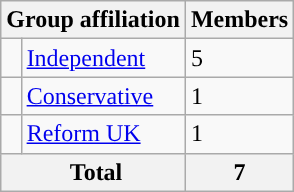<table class="wikitable">
<tr>
<th colspan="2" rowspan="1" align="center" valign="top">Group affiliation</th>
<th valign="top">Members</th>
</tr>
<tr>
<td style="background-color:"> </td>
<td><a href='#'>Independent</a></td>
<td>5</td>
</tr>
<tr>
<td style="background-color:"> </td>
<td><a href='#'>Conservative</a></td>
<td>1</td>
</tr>
<tr>
<td style="background-color:"> </td>
<td><a href='#'>Reform UK</a></td>
<td>1</td>
</tr>
<tr>
<th colspan="2" rowspan="1"> Total</th>
<th>7</th>
</tr>
</table>
